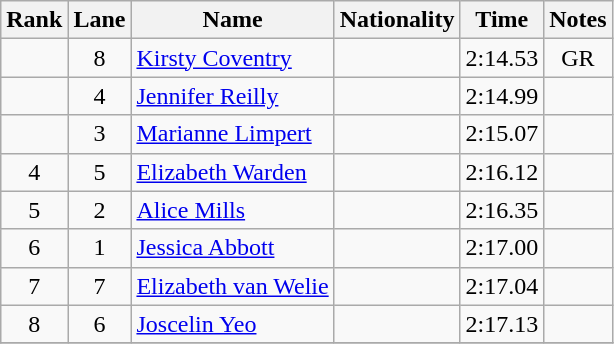<table class="wikitable sortable" style="text-align:center">
<tr>
<th>Rank</th>
<th>Lane</th>
<th>Name</th>
<th>Nationality</th>
<th>Time</th>
<th>Notes</th>
</tr>
<tr>
<td></td>
<td>8</td>
<td align=left><a href='#'>Kirsty Coventry</a></td>
<td align=left></td>
<td>2:14.53</td>
<td>GR</td>
</tr>
<tr>
<td></td>
<td>4</td>
<td align=left><a href='#'>Jennifer Reilly</a></td>
<td align=left></td>
<td>2:14.99</td>
<td></td>
</tr>
<tr>
<td></td>
<td>3</td>
<td align=left><a href='#'>Marianne Limpert</a></td>
<td align=left></td>
<td>2:15.07</td>
<td></td>
</tr>
<tr>
<td>4</td>
<td>5</td>
<td align=left><a href='#'>Elizabeth Warden</a></td>
<td align=left></td>
<td>2:16.12</td>
<td></td>
</tr>
<tr>
<td>5</td>
<td>2</td>
<td align=left><a href='#'>Alice Mills</a></td>
<td align=left></td>
<td>2:16.35</td>
<td></td>
</tr>
<tr>
<td>6</td>
<td>1</td>
<td align=left><a href='#'>Jessica Abbott</a></td>
<td align=left></td>
<td>2:17.00</td>
<td></td>
</tr>
<tr>
<td>7</td>
<td>7</td>
<td align=left><a href='#'>Elizabeth van Welie</a></td>
<td align=left></td>
<td>2:17.04</td>
<td></td>
</tr>
<tr>
<td>8</td>
<td>6</td>
<td align=left><a href='#'>Joscelin Yeo</a></td>
<td align=left></td>
<td>2:17.13</td>
<td></td>
</tr>
<tr>
</tr>
</table>
